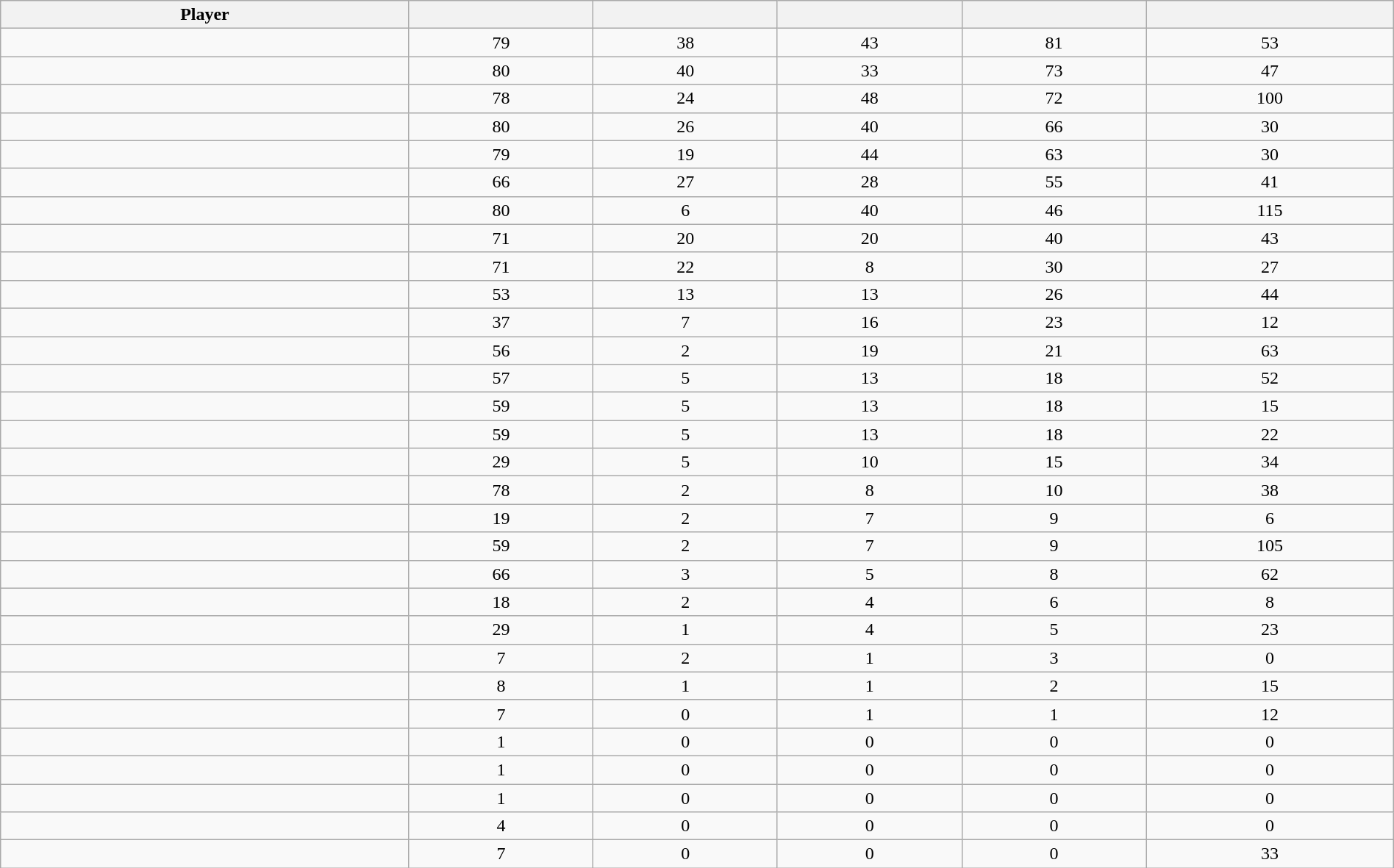<table class="wikitable sortable" style="width:100%;">
<tr align=center>
<th>Player</th>
<th></th>
<th></th>
<th></th>
<th></th>
<th></th>
</tr>
<tr align=center>
<td></td>
<td>79</td>
<td>38</td>
<td>43</td>
<td>81</td>
<td>53</td>
</tr>
<tr align=center>
<td></td>
<td>80</td>
<td>40</td>
<td>33</td>
<td>73</td>
<td>47</td>
</tr>
<tr align=center>
<td></td>
<td>78</td>
<td>24</td>
<td>48</td>
<td>72</td>
<td>100</td>
</tr>
<tr align=center>
<td></td>
<td>80</td>
<td>26</td>
<td>40</td>
<td>66</td>
<td>30</td>
</tr>
<tr align=center>
<td></td>
<td>79</td>
<td>19</td>
<td>44</td>
<td>63</td>
<td>30</td>
</tr>
<tr align=center>
<td></td>
<td>66</td>
<td>27</td>
<td>28</td>
<td>55</td>
<td>41</td>
</tr>
<tr align=center>
<td></td>
<td>80</td>
<td>6</td>
<td>40</td>
<td>46</td>
<td>115</td>
</tr>
<tr align=center>
<td></td>
<td>71</td>
<td>20</td>
<td>20</td>
<td>40</td>
<td>43</td>
</tr>
<tr align=center>
<td></td>
<td>71</td>
<td>22</td>
<td>8</td>
<td>30</td>
<td>27</td>
</tr>
<tr align=center>
<td></td>
<td>53</td>
<td>13</td>
<td>13</td>
<td>26</td>
<td>44</td>
</tr>
<tr align=center>
<td></td>
<td>37</td>
<td>7</td>
<td>16</td>
<td>23</td>
<td>12</td>
</tr>
<tr align=center>
<td></td>
<td>56</td>
<td>2</td>
<td>19</td>
<td>21</td>
<td>63</td>
</tr>
<tr align=center>
<td></td>
<td>57</td>
<td>5</td>
<td>13</td>
<td>18</td>
<td>52</td>
</tr>
<tr align=center>
<td></td>
<td>59</td>
<td>5</td>
<td>13</td>
<td>18</td>
<td>15</td>
</tr>
<tr align=center>
<td></td>
<td>59</td>
<td>5</td>
<td>13</td>
<td>18</td>
<td>22</td>
</tr>
<tr align=center>
<td></td>
<td>29</td>
<td>5</td>
<td>10</td>
<td>15</td>
<td>34</td>
</tr>
<tr align=center>
<td></td>
<td>78</td>
<td>2</td>
<td>8</td>
<td>10</td>
<td>38</td>
</tr>
<tr align=center>
<td></td>
<td>19</td>
<td>2</td>
<td>7</td>
<td>9</td>
<td>6</td>
</tr>
<tr align=center>
<td></td>
<td>59</td>
<td>2</td>
<td>7</td>
<td>9</td>
<td>105</td>
</tr>
<tr align=center>
<td></td>
<td>66</td>
<td>3</td>
<td>5</td>
<td>8</td>
<td>62</td>
</tr>
<tr align=center>
<td></td>
<td>18</td>
<td>2</td>
<td>4</td>
<td>6</td>
<td>8</td>
</tr>
<tr align=center>
<td></td>
<td>29</td>
<td>1</td>
<td>4</td>
<td>5</td>
<td>23</td>
</tr>
<tr align=center>
<td></td>
<td>7</td>
<td>2</td>
<td>1</td>
<td>3</td>
<td>0</td>
</tr>
<tr align=center>
<td></td>
<td>8</td>
<td>1</td>
<td>1</td>
<td>2</td>
<td>15</td>
</tr>
<tr align=center>
<td></td>
<td>7</td>
<td>0</td>
<td>1</td>
<td>1</td>
<td>12</td>
</tr>
<tr align=center>
<td></td>
<td>1</td>
<td>0</td>
<td>0</td>
<td>0</td>
<td>0</td>
</tr>
<tr align=center>
<td></td>
<td>1</td>
<td>0</td>
<td>0</td>
<td>0</td>
<td>0</td>
</tr>
<tr align=center>
<td></td>
<td>1</td>
<td>0</td>
<td>0</td>
<td>0</td>
<td>0</td>
</tr>
<tr align=center>
<td></td>
<td>4</td>
<td>0</td>
<td>0</td>
<td>0</td>
<td>0</td>
</tr>
<tr align=center>
<td></td>
<td>7</td>
<td>0</td>
<td>0</td>
<td>0</td>
<td>33</td>
</tr>
</table>
